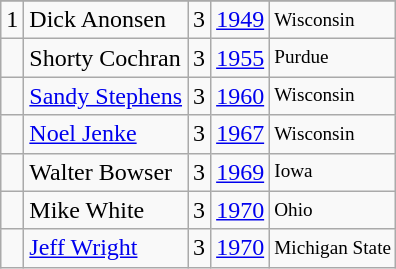<table class="wikitable">
<tr>
</tr>
<tr>
<td>1</td>
<td>Dick Anonsen</td>
<td>3</td>
<td><a href='#'>1949</a></td>
<td style="font-size:80%;">Wisconsin</td>
</tr>
<tr>
<td></td>
<td>Shorty Cochran</td>
<td>3</td>
<td><a href='#'>1955</a></td>
<td style="font-size:80%;">Purdue</td>
</tr>
<tr>
<td></td>
<td><a href='#'>Sandy Stephens</a></td>
<td>3</td>
<td><a href='#'>1960</a></td>
<td style="font-size:80%;">Wisconsin</td>
</tr>
<tr>
<td></td>
<td><a href='#'>Noel Jenke</a></td>
<td>3</td>
<td><a href='#'>1967</a></td>
<td style="font-size:80%;">Wisconsin</td>
</tr>
<tr>
<td></td>
<td>Walter Bowser</td>
<td>3</td>
<td><a href='#'>1969</a></td>
<td style="font-size:80%;">Iowa</td>
</tr>
<tr>
<td></td>
<td>Mike White</td>
<td>3</td>
<td><a href='#'>1970</a></td>
<td style="font-size:80%;">Ohio</td>
</tr>
<tr>
<td></td>
<td><a href='#'>Jeff Wright</a></td>
<td>3</td>
<td><a href='#'>1970</a></td>
<td style="font-size:80%;">Michigan State</td>
</tr>
</table>
